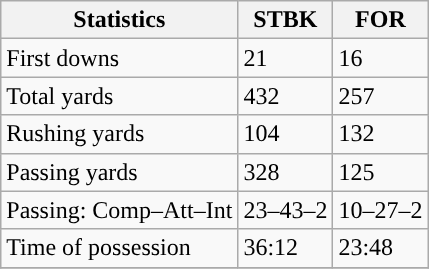<table class="wikitable" style="float: left;">
<tr>
<th>Statistics</th>
<th>STBK</th>
<th>FOR</th>
</tr>
<tr>
<td>First downs</td>
<td>21</td>
<td>16</td>
</tr>
<tr>
<td>Total yards</td>
<td>432</td>
<td>257</td>
</tr>
<tr>
<td>Rushing yards</td>
<td>104</td>
<td>132</td>
</tr>
<tr>
<td>Passing yards</td>
<td>328</td>
<td>125</td>
</tr>
<tr>
<td>Passing: Comp–Att–Int</td>
<td>23–43–2</td>
<td>10–27–2</td>
</tr>
<tr>
<td>Time of possession</td>
<td>36:12</td>
<td>23:48</td>
</tr>
<tr>
</tr>
</table>
